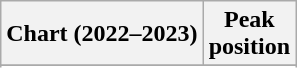<table class="wikitable sortable plainrowheaders" style="text-align:center;">
<tr>
<th scope="col">Chart (2022–2023)</th>
<th scope="col">Peak<br>position</th>
</tr>
<tr>
</tr>
<tr>
</tr>
</table>
